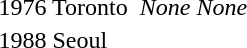<table>
<tr>
<td>1976 Toronto <br></td>
<td></td>
<td><em>None</em></td>
<td><em>None</em></td>
</tr>
<tr>
<td>1988 Seoul <br></td>
<td></td>
<td></td>
<td></td>
</tr>
</table>
